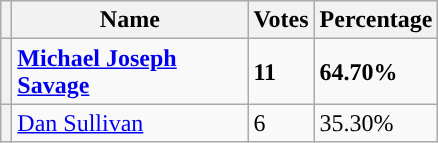<table class="wikitable">
<tr>
<th></th>
<th>Name</th>
<th>Votes</th>
<th>Percentage</th>
</tr>
<tr>
<th style="background-color: "></th>
<td width="150"><strong><a href='#'>Michael Joseph Savage</a></strong></td>
<td><strong>11</strong></td>
<td><strong>64.70%</strong></td>
</tr>
<tr>
<th style="background-color: "></th>
<td><a href='#'>Dan Sullivan</a></td>
<td>6</td>
<td>35.30%</td>
</tr>
</table>
